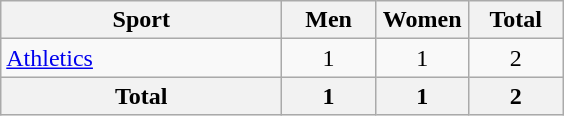<table class="wikitable sortable" style="text-align:center;">
<tr>
<th width=180>Sport</th>
<th width=55>Men</th>
<th width=55>Women</th>
<th width=55>Total</th>
</tr>
<tr>
<td align=left><a href='#'>Athletics</a></td>
<td>1</td>
<td>1</td>
<td>2</td>
</tr>
<tr>
<th>Total</th>
<th>1</th>
<th>1</th>
<th>2</th>
</tr>
</table>
